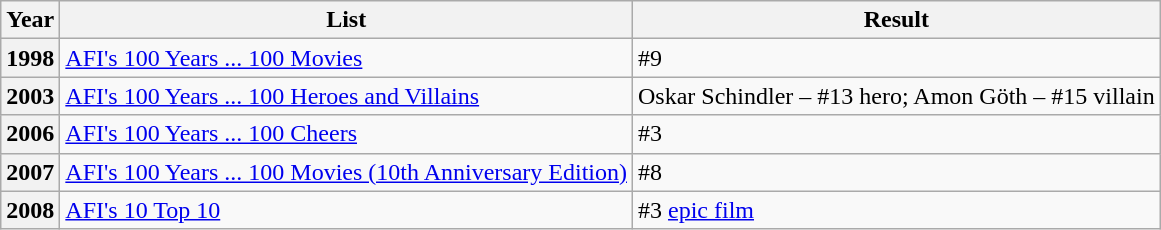<table class="wikitable plainrowheaders">
<tr>
<th scope="col">Year</th>
<th scope="col">List</th>
<th scope="col">Result</th>
</tr>
<tr>
<th scope="row">1998</th>
<td><a href='#'>AFI's 100 Years ... 100 Movies</a></td>
<td>#9</td>
</tr>
<tr>
<th scope="row">2003</th>
<td><a href='#'>AFI's 100 Years ... 100 Heroes and Villains</a></td>
<td>Oskar Schindler – #13 hero; Amon Göth – #15 villain</td>
</tr>
<tr>
<th scope="row">2006</th>
<td><a href='#'>AFI's 100 Years ... 100 Cheers</a></td>
<td>#3</td>
</tr>
<tr>
<th scope="row">2007</th>
<td><a href='#'>AFI's 100 Years ... 100 Movies (10th Anniversary Edition)</a></td>
<td>#8</td>
</tr>
<tr>
<th scope="row">2008</th>
<td><a href='#'>AFI's 10 Top 10</a></td>
<td>#3 <a href='#'>epic film</a></td>
</tr>
</table>
